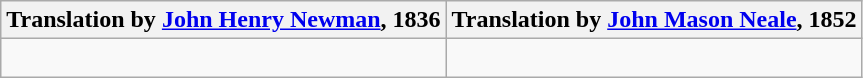<table class=wikitable>
<tr>
<th>Translation by <a href='#'>John Henry Newman</a>, 1836</th>
<th>Translation by <a href='#'>John Mason Neale</a>, 1852</th>
</tr>
<tr>
<td><br></td>
<td><br></td>
</tr>
</table>
